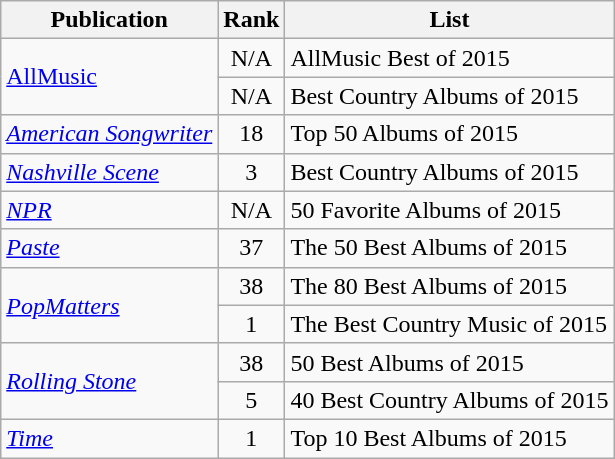<table class="wikitable plainrowheaders sortable">
<tr>
<th>Publication</th>
<th data-sort-type="number">Rank</th>
<th scope="col" class="unsortable">List</th>
</tr>
<tr Ad>
<td rowspan="2"><a href='#'>AllMusic</a></td>
<td align=center>N/A</td>
<td>AllMusic Best of 2015</td>
</tr>
<tr Ad>
<td align=center>N/A</td>
<td>Best Country Albums of 2015</td>
</tr>
<tr Ad>
<td><em><a href='#'>American Songwriter</a></em></td>
<td align=center>18</td>
<td>Top 50 Albums of 2015</td>
</tr>
<tr Ad>
<td><em><a href='#'>Nashville Scene</a></em></td>
<td align=center>3</td>
<td>Best Country Albums of 2015</td>
</tr>
<tr Ad>
<td><em><a href='#'>NPR</a></em></td>
<td align=center>N/A</td>
<td>50 Favorite Albums of 2015</td>
</tr>
<tr Ad>
<td><em><a href='#'>Paste</a></em></td>
<td align=center>37</td>
<td>The 50 Best Albums of 2015</td>
</tr>
<tr Ad>
<td rowspan="2"><em><a href='#'>PopMatters</a></em></td>
<td align=center>38</td>
<td>The 80 Best Albums of 2015</td>
</tr>
<tr Ad>
<td align=center>1</td>
<td>The Best Country Music of 2015</td>
</tr>
<tr Ad>
<td rowspan="2"><em><a href='#'>Rolling Stone</a></em></td>
<td align=center>38</td>
<td>50 Best Albums of 2015</td>
</tr>
<tr Ad>
<td align=center>5</td>
<td>40 Best Country Albums of 2015</td>
</tr>
<tr Ad>
<td><em><a href='#'>Time</a></em></td>
<td align=center>1</td>
<td>Top 10 Best Albums of 2015</td>
</tr>
</table>
